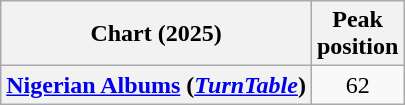<table class="wikitable sortable plainrowheaders" style="text-align:center">
<tr>
<th scope="col">Chart (2025)</th>
<th scope="col">Peak<br>position</th>
</tr>
<tr>
<th scope="row"><a href='#'>Nigerian Albums</a> (<em><a href='#'>TurnTable</a></em>)</th>
<td>62</td>
</tr>
</table>
